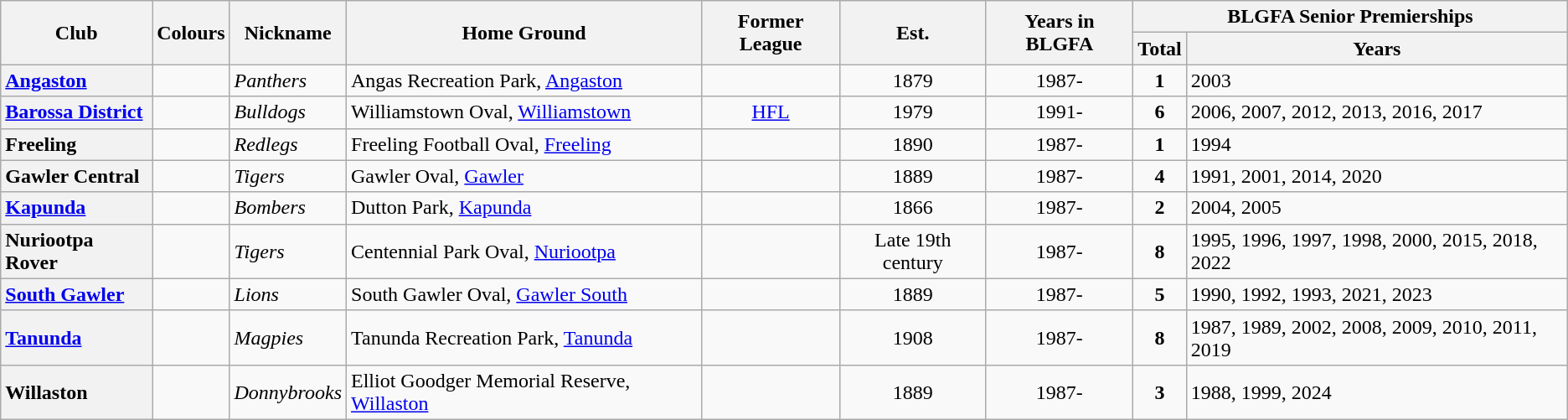<table class="wikitable sortable">
<tr>
<th rowspan="2">Club</th>
<th rowspan="2">Colours</th>
<th rowspan="2">Nickname</th>
<th rowspan="2">Home Ground</th>
<th rowspan="2">Former League</th>
<th rowspan="2">Est.</th>
<th rowspan="2">Years in BLGFA</th>
<th colspan="2">BLGFA Senior Premierships</th>
</tr>
<tr>
<th>Total</th>
<th>Years</th>
</tr>
<tr>
<th style="text-align:left"><a href='#'>Angaston</a></th>
<td></td>
<td><em>Panthers</em></td>
<td>Angas Recreation Park, <a href='#'>Angaston</a></td>
<td align="center"></td>
<td align="center">1879</td>
<td align="center">1987-</td>
<td align="center"><strong>1</strong></td>
<td>2003</td>
</tr>
<tr>
<th style="text-align:left"><a href='#'>Barossa District</a></th>
<td></td>
<td><em>Bulldogs</em></td>
<td>Williamstown Oval, <a href='#'>Williamstown</a></td>
<td align="center"><a href='#'>HFL</a></td>
<td align="center">1979</td>
<td align="center">1991-</td>
<td align="center"><strong>6</strong></td>
<td>2006, 2007, 2012, 2013, 2016, 2017</td>
</tr>
<tr>
<th style="text-align:left">Freeling</th>
<td></td>
<td><em>Redlegs</em></td>
<td>Freeling Football Oval, <a href='#'>Freeling</a></td>
<td align="center"></td>
<td align="center">1890</td>
<td align="center">1987-</td>
<td align="center"><strong>1</strong></td>
<td>1994</td>
</tr>
<tr>
<th style="text-align:left">Gawler Central</th>
<td></td>
<td><em>Tigers</em></td>
<td>Gawler Oval, <a href='#'>Gawler</a></td>
<td align="center"></td>
<td align="center">1889</td>
<td align="center">1987-</td>
<td align="center"><strong>4</strong></td>
<td>1991, 2001, 2014, 2020</td>
</tr>
<tr>
<th style="text-align:left"><a href='#'>Kapunda</a></th>
<td></td>
<td><em>Bombers</em></td>
<td>Dutton Park, <a href='#'>Kapunda</a></td>
<td align="center"></td>
<td align="center">1866</td>
<td align="center">1987-</td>
<td align="center"><strong>2</strong></td>
<td>2004, 2005</td>
</tr>
<tr>
<th style="text-align:left">Nuriootpa Rover</th>
<td></td>
<td><em>Tigers</em></td>
<td>Centennial Park Oval, <a href='#'>Nuriootpa</a></td>
<td align="center"></td>
<td align="center">Late 19th century</td>
<td align="center">1987-</td>
<td align="center"><strong>8</strong></td>
<td>1995, 1996, 1997, 1998, 2000, 2015, 2018, 2022</td>
</tr>
<tr>
<th style="text-align:left"><a href='#'>South Gawler</a></th>
<td></td>
<td><em>Lions</em></td>
<td>South Gawler Oval, <a href='#'>Gawler South</a></td>
<td align="center"></td>
<td align="center">1889</td>
<td align="center">1987-</td>
<td align="center"><strong>5</strong></td>
<td>1990, 1992, 1993, 2021, 2023</td>
</tr>
<tr>
<th style="text-align:left"><a href='#'>Tanunda</a></th>
<td></td>
<td><em>Magpies</em></td>
<td>Tanunda Recreation Park, <a href='#'>Tanunda</a></td>
<td align="center"></td>
<td align="center">1908</td>
<td align="center">1987-</td>
<td align="center"><strong>8</strong></td>
<td>1987, 1989, 2002, 2008, 2009, 2010, 2011, 2019</td>
</tr>
<tr>
<th style="text-align:left">Willaston</th>
<td></td>
<td><em>Donnybrooks</em></td>
<td>Elliot Goodger Memorial Reserve, <a href='#'>Willaston</a></td>
<td align="center"></td>
<td align="center">1889</td>
<td align="center">1987-</td>
<td align="center"><strong>3</strong></td>
<td>1988, 1999, 2024</td>
</tr>
</table>
